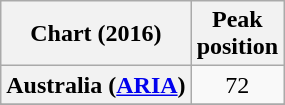<table class="wikitable plainrowheaders sortable" style="text-align:center">
<tr>
<th>Chart (2016)</th>
<th>Peak <br> position</th>
</tr>
<tr>
<th scope="row">Australia (<a href='#'>ARIA</a>)</th>
<td>72</td>
</tr>
<tr>
</tr>
<tr>
</tr>
<tr>
</tr>
<tr>
</tr>
<tr>
</tr>
<tr>
</tr>
<tr>
</tr>
<tr>
</tr>
</table>
